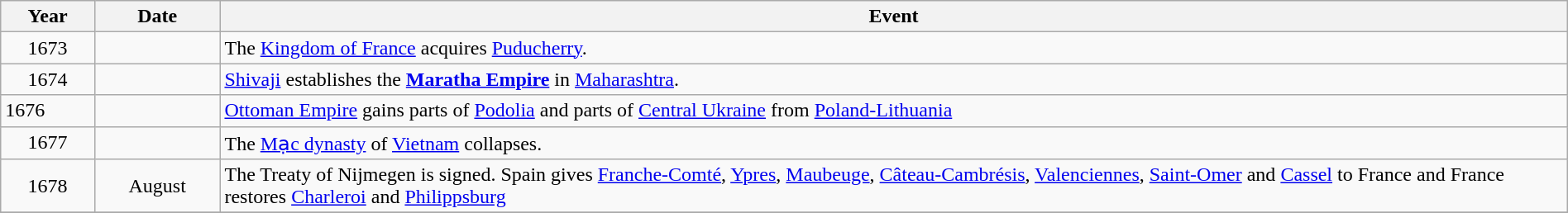<table class=wikitable style="width:100%;">
<tr>
<th style="width:6%">Year</th>
<th style="width:8%">Date</th>
<th style="width:86%">Event</th>
</tr>
<tr>
<td align=center>1673</td>
<td></td>
<td>The <a href='#'>Kingdom of France</a> acquires <a href='#'>Puducherry</a>.</td>
</tr>
<tr>
<td align=center>1674</td>
<td></td>
<td><a href='#'>Shivaji</a> establishes the <strong><a href='#'>Maratha Empire</a></strong> in <a href='#'>Maharashtra</a>.</td>
</tr>
<tr>
<td>1676</td>
<td></td>
<td><a href='#'>Ottoman Empire</a> gains parts of <a href='#'>Podolia</a> and parts of <a href='#'>Central Ukraine</a> from <a href='#'>Poland-Lithuania</a></td>
</tr>
<tr>
<td align=center>1677</td>
<td></td>
<td>The <a href='#'>Mạc dynasty</a> of <a href='#'>Vietnam</a> collapses.</td>
</tr>
<tr>
<td align=center>1678</td>
<td align=center>August</td>
<td>The Treaty of Nijmegen is signed. Spain gives <a href='#'>Franche-Comté</a>, <a href='#'>Ypres</a>, <a href='#'>Maubeuge</a>, <a href='#'>Câteau-Cambrésis</a>, <a href='#'>Valenciennes</a>, <a href='#'>Saint-Omer</a> and <a href='#'>Cassel</a> to France and France restores <a href='#'>Charleroi</a> and <a href='#'>Philippsburg</a></td>
</tr>
<tr>
</tr>
</table>
